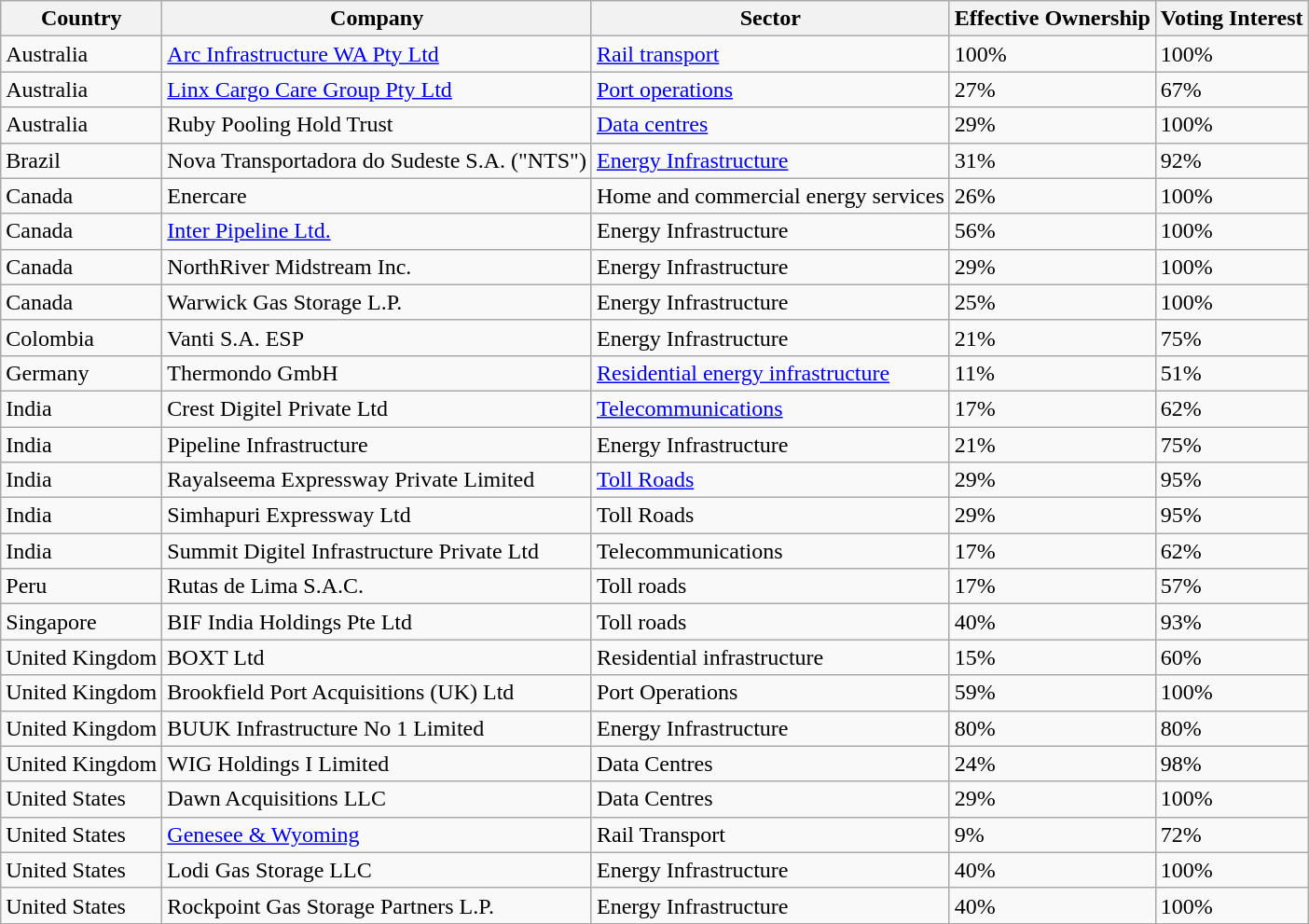<table class="wikitable sortable">
<tr>
<th>Country</th>
<th>Company</th>
<th>Sector</th>
<th>Effective Ownership</th>
<th>Voting Interest</th>
</tr>
<tr>
<td>Australia</td>
<td><a href='#'>Arc Infrastructure WA Pty Ltd</a></td>
<td><a href='#'>Rail transport</a></td>
<td>100%</td>
<td>100%</td>
</tr>
<tr>
<td>Australia</td>
<td><a href='#'>Linx Cargo Care Group Pty Ltd</a></td>
<td><a href='#'>Port operations</a></td>
<td>27%</td>
<td>67%</td>
</tr>
<tr>
<td>Australia</td>
<td>Ruby Pooling Hold Trust</td>
<td><a href='#'>Data centres</a></td>
<td>29%</td>
<td>100%</td>
</tr>
<tr>
<td>Brazil</td>
<td>Nova Transportadora do Sudeste S.A. ("NTS")</td>
<td><a href='#'>Energy Infrastructure</a></td>
<td>31%</td>
<td>92%</td>
</tr>
<tr>
<td>Canada</td>
<td>Enercare</td>
<td>Home and commercial energy services</td>
<td>26%</td>
<td>100%</td>
</tr>
<tr>
<td>Canada</td>
<td><a href='#'>Inter Pipeline Ltd.</a></td>
<td>Energy Infrastructure</td>
<td>56%</td>
<td>100%</td>
</tr>
<tr>
<td>Canada</td>
<td>NorthRiver Midstream Inc.</td>
<td>Energy Infrastructure</td>
<td>29%</td>
<td>100%</td>
</tr>
<tr>
<td>Canada</td>
<td>Warwick Gas Storage L.P.</td>
<td>Energy Infrastructure</td>
<td>25%</td>
<td>100%</td>
</tr>
<tr>
<td>Colombia</td>
<td>Vanti S.A. ESP</td>
<td>Energy Infrastructure</td>
<td>21%</td>
<td>75%</td>
</tr>
<tr>
<td>Germany</td>
<td>Thermondo GmbH</td>
<td><a href='#'>Residential energy infrastructure</a></td>
<td>11%</td>
<td>51%</td>
</tr>
<tr>
<td>India</td>
<td>Crest Digitel Private Ltd</td>
<td><a href='#'>Telecommunications</a></td>
<td>17%</td>
<td>62%</td>
</tr>
<tr>
<td>India</td>
<td>Pipeline Infrastructure</td>
<td>Energy Infrastructure</td>
<td>21%</td>
<td>75%</td>
</tr>
<tr>
<td>India</td>
<td>Rayalseema Expressway Private Limited</td>
<td><a href='#'>Toll Roads</a></td>
<td>29%</td>
<td>95%</td>
</tr>
<tr>
<td>India</td>
<td>Simhapuri Expressway Ltd</td>
<td>Toll Roads</td>
<td>29%</td>
<td>95%</td>
</tr>
<tr>
<td>India</td>
<td>Summit Digitel Infrastructure Private Ltd</td>
<td>Telecommunications</td>
<td>17%</td>
<td>62%</td>
</tr>
<tr>
<td>Peru</td>
<td>Rutas de Lima S.A.C.</td>
<td>Toll roads</td>
<td>17%</td>
<td>57%</td>
</tr>
<tr>
<td>Singapore</td>
<td>BIF India Holdings Pte Ltd</td>
<td>Toll roads</td>
<td>40%</td>
<td>93%</td>
</tr>
<tr>
<td>United Kingdom</td>
<td>BOXT Ltd</td>
<td>Residential infrastructure</td>
<td>15%</td>
<td>60%</td>
</tr>
<tr>
<td>United Kingdom</td>
<td>Brookfield Port Acquisitions (UK) Ltd</td>
<td>Port Operations</td>
<td>59%</td>
<td>100%</td>
</tr>
<tr>
<td>United Kingdom</td>
<td>BUUK Infrastructure No 1 Limited</td>
<td>Energy Infrastructure</td>
<td>80%</td>
<td>80%</td>
</tr>
<tr>
<td>United Kingdom</td>
<td>WIG Holdings I Limited</td>
<td>Data Centres</td>
<td>24%</td>
<td>98%</td>
</tr>
<tr>
<td>United States</td>
<td>Dawn Acquisitions LLC</td>
<td>Data Centres</td>
<td>29%</td>
<td>100%</td>
</tr>
<tr>
<td>United States</td>
<td><a href='#'>Genesee & Wyoming</a></td>
<td>Rail Transport</td>
<td>9%</td>
<td>72%</td>
</tr>
<tr>
<td>United States</td>
<td>Lodi Gas Storage LLC</td>
<td>Energy Infrastructure</td>
<td>40%</td>
<td>100%</td>
</tr>
<tr>
<td>United States</td>
<td>Rockpoint Gas Storage Partners L.P.</td>
<td>Energy Infrastructure</td>
<td>40%</td>
<td>100%</td>
</tr>
<tr>
</tr>
</table>
